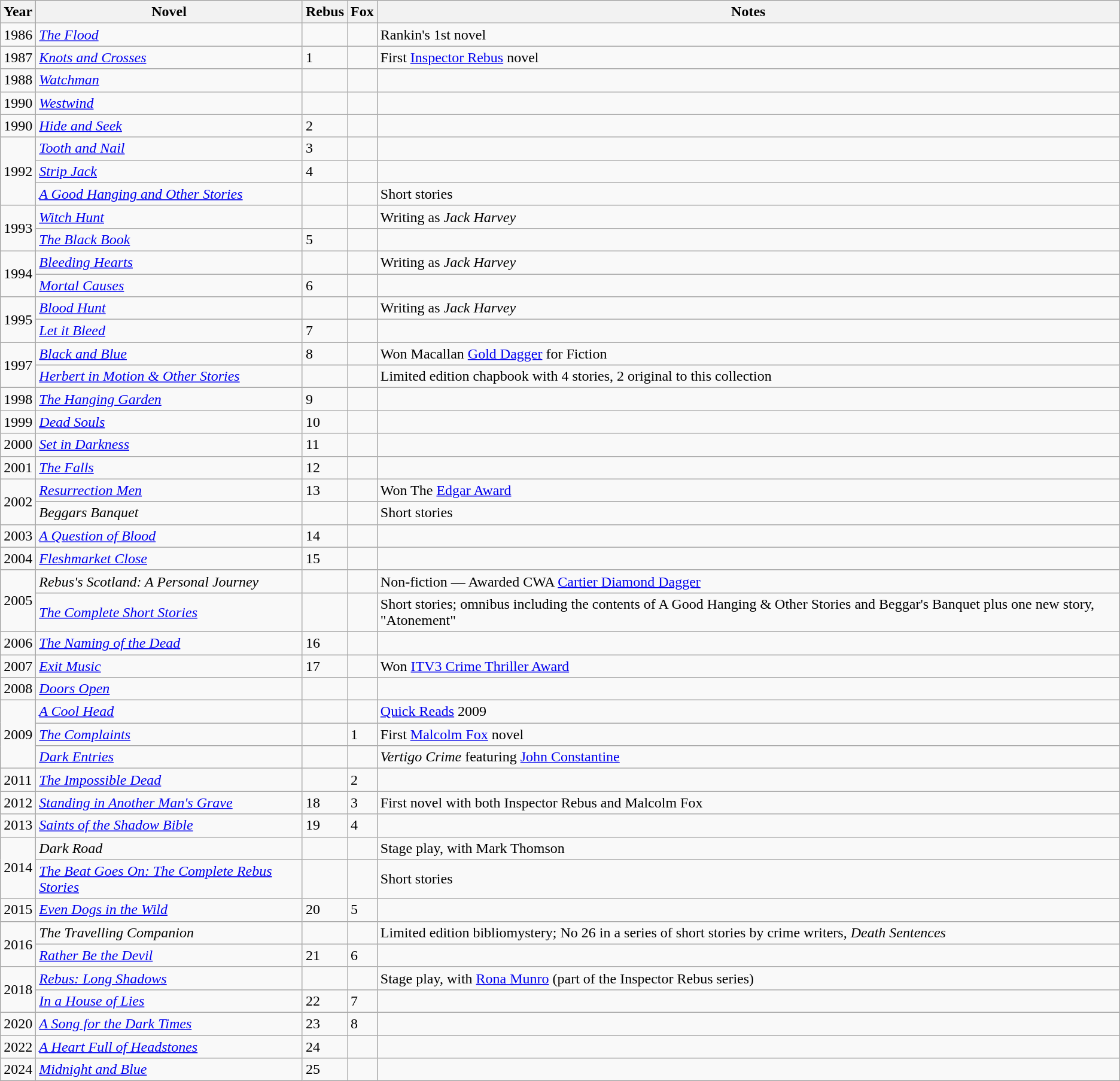<table class="wikitable sortable">
<tr>
<th>Year</th>
<th>Novel</th>
<th>Rebus</th>
<th>Fox</th>
<th>Notes</th>
</tr>
<tr>
<td>1986</td>
<td><em><a href='#'>The Flood</a></em></td>
<td></td>
<td></td>
<td>Rankin's 1st novel</td>
</tr>
<tr>
<td>1987</td>
<td><em><a href='#'>Knots and Crosses</a></em></td>
<td>1</td>
<td></td>
<td>First <a href='#'>Inspector Rebus</a> novel</td>
</tr>
<tr>
<td>1988</td>
<td><em><a href='#'>Watchman</a></em></td>
<td></td>
<td></td>
<td></td>
</tr>
<tr>
<td>1990</td>
<td><em><a href='#'>Westwind</a></em></td>
<td></td>
<td></td>
<td></td>
</tr>
<tr>
<td>1990</td>
<td><em><a href='#'>Hide and Seek</a></em></td>
<td>2</td>
<td></td>
<td></td>
</tr>
<tr>
<td rowspan="3">1992</td>
<td><em><a href='#'>Tooth and Nail</a></em></td>
<td>3</td>
<td></td>
<td></td>
</tr>
<tr>
<td><em><a href='#'>Strip Jack</a></em></td>
<td>4</td>
<td></td>
<td></td>
</tr>
<tr>
<td><em><a href='#'>A Good Hanging and Other Stories</a></em></td>
<td></td>
<td></td>
<td>Short stories</td>
</tr>
<tr>
<td rowspan="2">1993</td>
<td><em><a href='#'>Witch Hunt</a></em></td>
<td></td>
<td></td>
<td>Writing as <em>Jack Harvey</em></td>
</tr>
<tr>
<td><em><a href='#'>The Black Book</a></em></td>
<td>5</td>
<td></td>
<td></td>
</tr>
<tr>
<td rowspan="2">1994</td>
<td><em><a href='#'>Bleeding Hearts</a></em></td>
<td></td>
<td></td>
<td>Writing as <em>Jack Harvey</em></td>
</tr>
<tr>
<td><em><a href='#'>Mortal Causes</a></em></td>
<td>6</td>
<td></td>
<td></td>
</tr>
<tr>
<td rowspan="2">1995</td>
<td><em><a href='#'>Blood Hunt</a></em></td>
<td></td>
<td></td>
<td>Writing as <em>Jack Harvey</em></td>
</tr>
<tr>
<td><em><a href='#'>Let it Bleed</a></em></td>
<td>7</td>
<td></td>
<td></td>
</tr>
<tr>
<td rowspan="2">1997</td>
<td><em><a href='#'>Black and Blue</a></em></td>
<td>8</td>
<td></td>
<td>Won Macallan <a href='#'>Gold Dagger</a> for Fiction</td>
</tr>
<tr>
<td><em><a href='#'>Herbert in Motion & Other Stories</a></em></td>
<td></td>
<td></td>
<td>Limited edition chapbook with 4 stories, 2 original to this collection</td>
</tr>
<tr>
<td>1998</td>
<td><em><a href='#'>The Hanging Garden</a></em></td>
<td>9</td>
<td></td>
<td></td>
</tr>
<tr>
<td>1999</td>
<td><em><a href='#'>Dead Souls</a></em></td>
<td>10</td>
<td></td>
<td></td>
</tr>
<tr>
<td>2000</td>
<td><em><a href='#'>Set in Darkness</a></em></td>
<td>11</td>
<td></td>
<td></td>
</tr>
<tr>
<td>2001</td>
<td><em><a href='#'>The Falls</a></em></td>
<td>12</td>
<td></td>
<td></td>
</tr>
<tr>
<td rowspan="2">2002</td>
<td><em><a href='#'>Resurrection Men</a></em></td>
<td>13</td>
<td></td>
<td>Won The <a href='#'>Edgar Award</a></td>
</tr>
<tr>
<td><em>Beggars Banquet</em></td>
<td></td>
<td></td>
<td>Short stories</td>
</tr>
<tr>
<td>2003</td>
<td><em><a href='#'>A Question of Blood</a></em></td>
<td>14</td>
<td></td>
<td></td>
</tr>
<tr>
<td>2004</td>
<td><em><a href='#'>Fleshmarket Close</a></em></td>
<td>15</td>
<td></td>
<td></td>
</tr>
<tr>
<td rowspan="2">2005</td>
<td><em>Rebus's Scotland: A Personal Journey</em></td>
<td></td>
<td></td>
<td>Non-fiction — Awarded CWA <a href='#'>Cartier Diamond Dagger</a></td>
</tr>
<tr>
<td><em><a href='#'>The Complete Short Stories</a></em></td>
<td></td>
<td></td>
<td>Short stories; omnibus including the contents of A Good Hanging & Other Stories and Beggar's Banquet plus one new story, "Atonement"</td>
</tr>
<tr>
<td>2006</td>
<td><em><a href='#'>The Naming of the Dead</a></em></td>
<td>16</td>
<td></td>
<td></td>
</tr>
<tr>
<td>2007</td>
<td><em><a href='#'>Exit Music</a></em></td>
<td>17</td>
<td></td>
<td>Won <a href='#'>ITV3 Crime Thriller Award</a></td>
</tr>
<tr>
<td>2008</td>
<td><em><a href='#'>Doors Open</a></em></td>
<td></td>
<td></td>
<td></td>
</tr>
<tr>
<td rowspan="3">2009</td>
<td><em><a href='#'>A Cool Head</a></em></td>
<td></td>
<td></td>
<td><a href='#'>Quick Reads</a> 2009</td>
</tr>
<tr>
<td><em><a href='#'>The Complaints</a></em></td>
<td></td>
<td>1</td>
<td>First <a href='#'>Malcolm Fox</a> novel</td>
</tr>
<tr>
<td><em><a href='#'>Dark Entries</a></em></td>
<td></td>
<td></td>
<td><em>Vertigo Crime</em> featuring <a href='#'>John Constantine</a></td>
</tr>
<tr>
<td>2011</td>
<td><em><a href='#'>The Impossible Dead</a></em></td>
<td></td>
<td>2</td>
<td></td>
</tr>
<tr>
<td>2012</td>
<td><em><a href='#'>Standing in Another Man's Grave</a></em></td>
<td>18</td>
<td>3</td>
<td>First novel with both Inspector Rebus and Malcolm Fox</td>
</tr>
<tr>
<td>2013</td>
<td><em><a href='#'>Saints of the Shadow Bible</a></em></td>
<td>19</td>
<td>4</td>
<td></td>
</tr>
<tr>
<td rowspan="2">2014</td>
<td><em>Dark Road</em></td>
<td></td>
<td></td>
<td>Stage play, with Mark Thomson</td>
</tr>
<tr>
<td><a href='#'><em>The Beat Goes On: The Complete Rebus Stories</em></a></td>
<td></td>
<td></td>
<td>Short stories</td>
</tr>
<tr>
<td>2015</td>
<td><em><a href='#'>Even Dogs in the Wild</a></em></td>
<td>20</td>
<td>5</td>
<td></td>
</tr>
<tr>
<td rowspan="2">2016</td>
<td><em>The Travelling Companion</em></td>
<td></td>
<td></td>
<td>Limited edition bibliomystery; No 26 in a series of short stories by crime writers, <em>Death Sentences</em></td>
</tr>
<tr>
<td><em><a href='#'>Rather Be the Devil</a></em></td>
<td>21</td>
<td>6</td>
<td></td>
</tr>
<tr>
<td rowspan="2">2018</td>
<td><em><a href='#'>Rebus: Long Shadows</a></em></td>
<td></td>
<td></td>
<td>Stage play, with <a href='#'>Rona Munro</a> (part of the Inspector Rebus series)</td>
</tr>
<tr>
<td><em><a href='#'>In a House of Lies</a></em></td>
<td>22</td>
<td>7</td>
<td></td>
</tr>
<tr>
<td>2020</td>
<td><em><a href='#'>A Song for the Dark Times</a></em></td>
<td>23</td>
<td>8</td>
<td></td>
</tr>
<tr>
<td>2022</td>
<td><em><a href='#'>A Heart Full of Headstones</a></em></td>
<td>24</td>
<td></td>
<td></td>
</tr>
<tr>
<td>2024</td>
<td><em><a href='#'>Midnight and Blue</a></em></td>
<td>25</td>
<td></td>
<td></td>
</tr>
</table>
